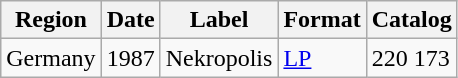<table class="wikitable">
<tr>
<th>Region</th>
<th>Date</th>
<th>Label</th>
<th>Format</th>
<th>Catalog</th>
</tr>
<tr>
<td>Germany</td>
<td>1987</td>
<td>Nekropolis</td>
<td><a href='#'>LP</a></td>
<td>220 173</td>
</tr>
</table>
